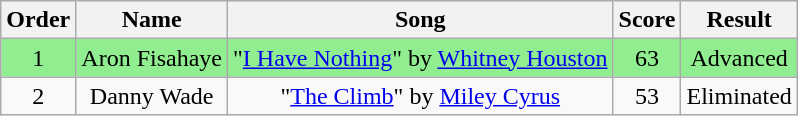<table class="wikitable" style="text-align:center;">
<tr style="text-align:Center; background:#cc;">
<th>Order</th>
<th>Name</th>
<th>Song</th>
<th>Score</th>
<th>Result</th>
</tr>
<tr style="background:lightgreen;">
<td>1</td>
<td>Aron Fisahaye</td>
<td>"<a href='#'>I Have Nothing</a>" by <a href='#'>Whitney Houston</a></td>
<td>63</td>
<td>Advanced</td>
</tr>
<tr>
<td>2</td>
<td>Danny Wade</td>
<td>"<a href='#'>The Climb</a>" by <a href='#'>Miley Cyrus</a></td>
<td>53</td>
<td>Eliminated</td>
</tr>
</table>
